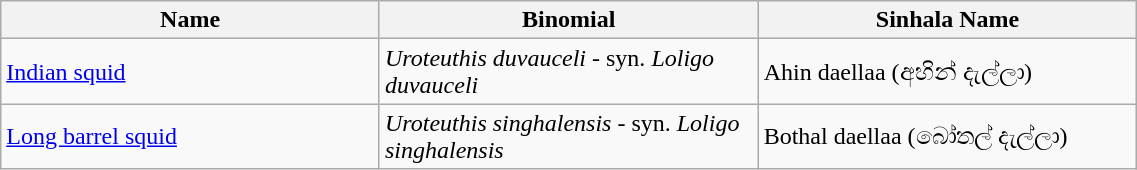<table width=60% class="wikitable">
<tr>
<th width=20%>Name</th>
<th width=20%>Binomial</th>
<th width=20%>Sinhala Name</th>
</tr>
<tr>
<td><a href='#'>Indian squid</a></td>
<td><em>Uroteuthis duvauceli</em> - syn. <em>Loligo duvauceli</em></td>
<td>Ahin daellaa (අහින් දැල්ලා)</td>
</tr>
<tr>
<td><a href='#'>Long barrel squid</a></td>
<td><em>Uroteuthis singhalensis</em> - syn. <em>Loligo singhalensis</em></td>
<td>Bothal daellaa (බෝතල් දැල්ලා)</td>
</tr>
</table>
